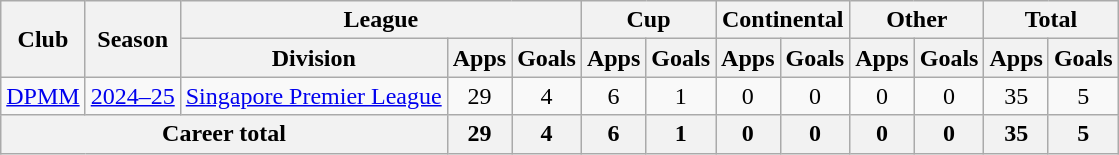<table class="wikitable" style="text-align:center">
<tr>
<th rowspan=2>Club</th>
<th rowspan=2>Season</th>
<th colspan=3>League</th>
<th colspan=2>Cup</th>
<th colspan=2>Continental</th>
<th colspan=2>Other</th>
<th colspan=2>Total</th>
</tr>
<tr>
<th>Division</th>
<th>Apps</th>
<th>Goals</th>
<th>Apps</th>
<th>Goals</th>
<th>Apps</th>
<th>Goals</th>
<th>Apps</th>
<th>Goals</th>
<th>Apps</th>
<th>Goals</th>
</tr>
<tr>
<td><a href='#'>DPMM</a></td>
<td><a href='#'>2024–25</a></td>
<td><a href='#'>Singapore Premier League</a></td>
<td>29</td>
<td>4</td>
<td>6</td>
<td>1</td>
<td>0</td>
<td>0</td>
<td>0</td>
<td>0</td>
<td>35</td>
<td>5</td>
</tr>
<tr>
<th colspan="3">Career total</th>
<th>29</th>
<th>4</th>
<th>6</th>
<th>1</th>
<th>0</th>
<th>0</th>
<th>0</th>
<th>0</th>
<th>35</th>
<th>5</th>
</tr>
</table>
